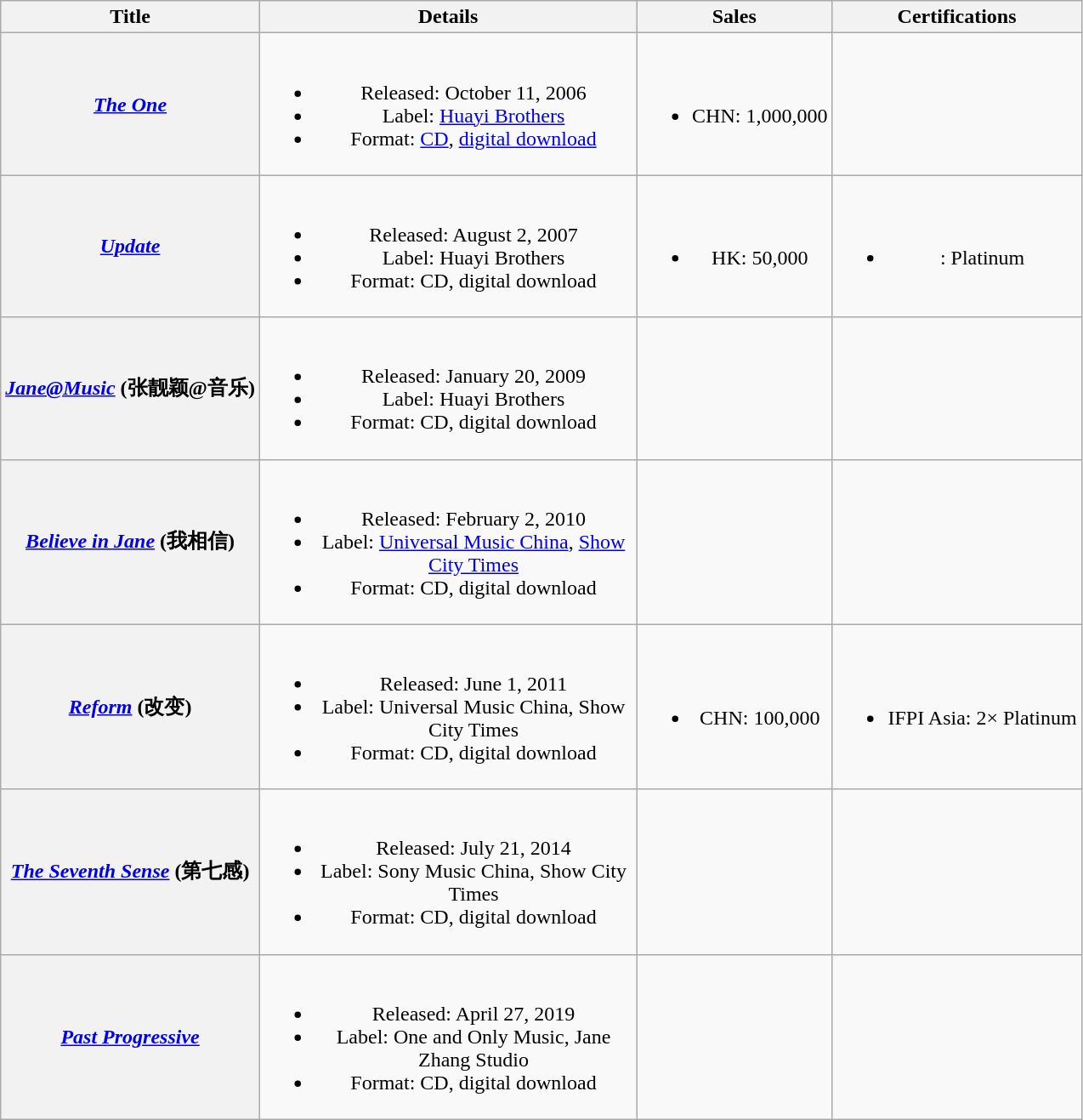<table class="wikitable plainrowheaders" style="text-align:center;">
<tr>
<th scope="col">Title</th>
<th scope="col" style="width:18em;">Details</th>
<th>Sales</th>
<th>Certifications</th>
</tr>
<tr>
<th scope="row"><em><a href='#'>The One</a></em></th>
<td><br><ul><li>Released: October 11, 2006</li><li>Label: <a href='#'>Huayi Brothers</a></li><li>Format: <a href='#'>CD</a>, <a href='#'>digital download</a></li></ul></td>
<td><br><ul><li>CHN: 1,000,000</li></ul></td>
<td></td>
</tr>
<tr>
<th scope="row"><em><a href='#'>Update</a></em></th>
<td><br><ul><li>Released: August 2, 2007</li><li>Label: Huayi Brothers</li><li>Format: CD, digital download</li></ul></td>
<td><br><ul><li>HK: 50,000</li></ul></td>
<td><br><ul><li>: Platinum</li></ul></td>
</tr>
<tr>
<th scope="row"><em><a href='#'>Jane@Music</a></em> (张靓颖@音乐)</th>
<td><br><ul><li>Released: January 20, 2009</li><li>Label: Huayi Brothers</li><li>Format: CD, digital download</li></ul></td>
<td></td>
<td></td>
</tr>
<tr>
<th scope="row"><em><a href='#'>Believe in Jane</a></em> (我相信)</th>
<td><br><ul><li>Released: February 2, 2010</li><li>Label: <a href='#'>Universal Music China</a>, <a href='#'>Show City Times</a></li><li>Format: CD, digital download</li></ul></td>
<td></td>
<td></td>
</tr>
<tr>
<th scope="row"><em><a href='#'>Reform</a></em> (改变)</th>
<td><br><ul><li>Released: June 1, 2011</li><li>Label: Universal Music China, Show City Times</li><li>Format: CD, digital download</li></ul></td>
<td><br><ul><li>CHN: 100,000</li></ul></td>
<td><br><ul><li>IFPI Asia: 2× Platinum</li></ul></td>
</tr>
<tr>
<th scope="row"><em><a href='#'>The Seventh Sense</a></em> (第七感)</th>
<td><br><ul><li>Released: July 21, 2014</li><li>Label: Sony Music China, Show City Times</li><li>Format: CD, digital download</li></ul></td>
<td></td>
<td></td>
</tr>
<tr>
<th scope="row"><em><a href='#'>Past Progressive</a></em></th>
<td><br><ul><li>Released: April 27, 2019</li><li>Label: One and Only Music, Jane Zhang Studio</li><li>Format: CD, digital download</li></ul></td>
<td></td>
<td></td>
</tr>
</table>
